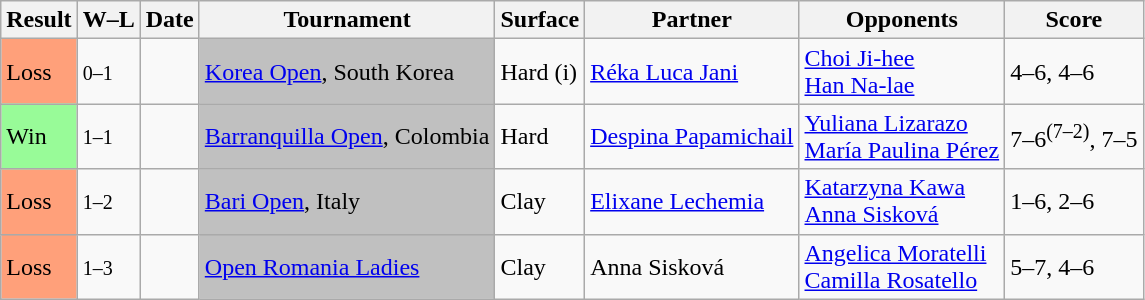<table class="sortable wikitable">
<tr>
<th>Result</th>
<th class="unsortable">W–L</th>
<th>Date</th>
<th>Tournament</th>
<th>Surface</th>
<th>Partner</th>
<th>Opponents</th>
<th class="unsortable">Score</th>
</tr>
<tr>
<td style="background:#ffa07a;">Loss</td>
<td><small>0–1</small></td>
<td><a href='#'></a></td>
<td style="background:silver;"><a href='#'>Korea Open</a>, South Korea</td>
<td>Hard (i)</td>
<td> <a href='#'>Réka Luca Jani</a></td>
<td> <a href='#'>Choi Ji-hee</a> <br>  <a href='#'>Han Na-lae</a></td>
<td>4–6, 4–6</td>
</tr>
<tr>
<td bgcolor=98FB98>Win</td>
<td><small>1–1</small></td>
<td><a href='#'></a></td>
<td bgcolor=silver><a href='#'>Barranquilla Open</a>, Colombia</td>
<td>Hard</td>
<td> <a href='#'>Despina Papamichail</a></td>
<td> <a href='#'>Yuliana Lizarazo</a> <br>  <a href='#'>María Paulina Pérez</a></td>
<td>7–6<sup>(7–2)</sup>, 7–5</td>
</tr>
<tr>
<td bgcolor=FFA07A>Loss</td>
<td><small>1–2</small></td>
<td><a href='#'></a></td>
<td bgcolor=silver><a href='#'>Bari Open</a>, Italy</td>
<td>Clay</td>
<td> <a href='#'>Elixane Lechemia</a></td>
<td> <a href='#'>Katarzyna Kawa</a> <br>  <a href='#'>Anna Sisková</a></td>
<td>1–6, 2–6</td>
</tr>
<tr>
<td bgcolor=FFA07A>Loss</td>
<td><small>1–3</small></td>
<td><a href='#'></a></td>
<td bgcolor=silver><a href='#'>Open Romania Ladies</a></td>
<td>Clay</td>
<td> Anna Sisková</td>
<td> <a href='#'>Angelica Moratelli</a> <br>  <a href='#'>Camilla Rosatello</a></td>
<td>5–7, 4–6</td>
</tr>
</table>
